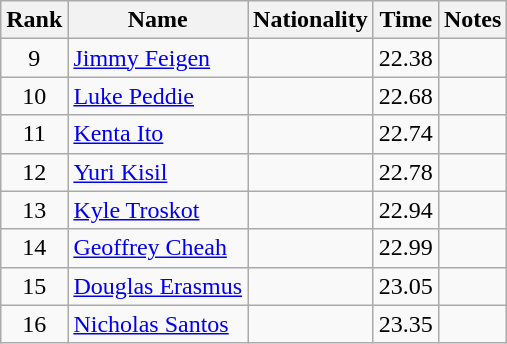<table class="wikitable sortable" style="text-align:center">
<tr>
<th>Rank</th>
<th>Name</th>
<th>Nationality</th>
<th>Time</th>
<th>Notes</th>
</tr>
<tr>
<td>9</td>
<td align=left><a href='#'>Jimmy Feigen</a></td>
<td align=left></td>
<td>22.38</td>
<td></td>
</tr>
<tr>
<td>10</td>
<td align=left><a href='#'>Luke Peddie</a></td>
<td align=left></td>
<td>22.68</td>
<td></td>
</tr>
<tr>
<td>11</td>
<td align=left><a href='#'>Kenta Ito</a></td>
<td align=left></td>
<td>22.74</td>
<td></td>
</tr>
<tr>
<td>12</td>
<td align=left><a href='#'>Yuri Kisil</a></td>
<td align=left></td>
<td>22.78</td>
<td></td>
</tr>
<tr>
<td>13</td>
<td align=left><a href='#'>Kyle Troskot</a></td>
<td align=left></td>
<td>22.94</td>
<td></td>
</tr>
<tr>
<td>14</td>
<td align=left><a href='#'>Geoffrey Cheah</a></td>
<td align=left></td>
<td>22.99</td>
<td></td>
</tr>
<tr>
<td>15</td>
<td align=left><a href='#'>Douglas Erasmus</a></td>
<td align=left></td>
<td>23.05</td>
<td></td>
</tr>
<tr>
<td>16</td>
<td align=left><a href='#'>Nicholas Santos</a></td>
<td align=left></td>
<td>23.35</td>
<td></td>
</tr>
</table>
